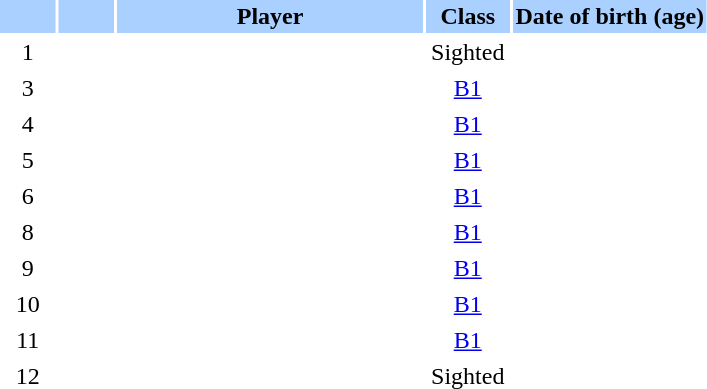<table class="sortable" border="0" cellspacing="2" cellpadding="2">
<tr style="background-color:#AAD0FF">
<th width=8%></th>
<th width=8%></th>
<th width=44%>Player</th>
<th width=12%>Class</th>
<th width=28%>Date of birth (age)</th>
</tr>
<tr>
<td style="text-align: center;">1</td>
<td style="text-align: center;"></td>
<td></td>
<td style="text-align: center;">Sighted</td>
<td></td>
</tr>
<tr>
<td style="text-align: center;">3</td>
<td style="text-align: center;"></td>
<td></td>
<td style="text-align: center;"><a href='#'>B1</a></td>
<td></td>
</tr>
<tr>
<td style="text-align: center;">4</td>
<td style="text-align: center;"></td>
<td></td>
<td style="text-align: center;"><a href='#'>B1</a></td>
<td></td>
</tr>
<tr>
<td style="text-align: center;">5</td>
<td style="text-align: center;"></td>
<td></td>
<td style="text-align: center;"><a href='#'>B1</a></td>
<td></td>
</tr>
<tr>
<td style="text-align: center;">6</td>
<td style="text-align: center;"></td>
<td></td>
<td style="text-align: center;"><a href='#'>B1</a></td>
<td></td>
</tr>
<tr>
<td style="text-align: center;">8</td>
<td style="text-align: center;"></td>
<td></td>
<td style="text-align: center;"><a href='#'>B1</a></td>
<td></td>
</tr>
<tr>
<td style="text-align: center;">9</td>
<td style="text-align: center;"></td>
<td></td>
<td style="text-align: center;"><a href='#'>B1</a></td>
<td></td>
</tr>
<tr>
<td style="text-align: center;">10</td>
<td style="text-align: center;"></td>
<td></td>
<td style="text-align: center;"><a href='#'>B1</a></td>
<td></td>
</tr>
<tr>
<td style="text-align: center;">11</td>
<td style="text-align: center;"></td>
<td></td>
<td style="text-align: center;"><a href='#'>B1</a></td>
<td></td>
</tr>
<tr>
<td style="text-align: center;">12</td>
<td style="text-align: center;"></td>
<td></td>
<td style="text-align: center;">Sighted</td>
<td></td>
</tr>
</table>
